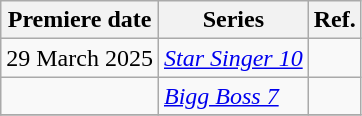<table class="wikitable sortable">
<tr>
<th>Premiere date</th>
<th>Series</th>
<th>Ref.</th>
</tr>
<tr>
<td>29 March 2025</td>
<td><em><a href='#'>Star Singer 10</a></em></td>
<td></td>
</tr>
<tr>
<td></td>
<td><em><a href='#'>Bigg Boss 7</a></em></td>
<td></td>
</tr>
<tr>
</tr>
</table>
